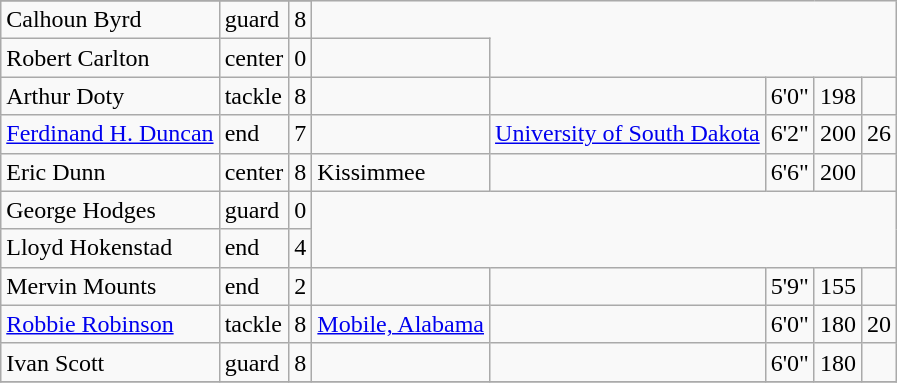<table class="wikitable">
<tr>
</tr>
<tr>
<td>Calhoun Byrd</td>
<td>guard</td>
<td>8</td>
</tr>
<tr>
<td>Robert Carlton</td>
<td>center</td>
<td>0</td>
<td></td>
</tr>
<tr>
<td>Arthur Doty</td>
<td>tackle</td>
<td>8</td>
<td></td>
<td></td>
<td>6'0"</td>
<td>198</td>
<td></td>
</tr>
<tr>
<td><a href='#'>Ferdinand H. Duncan</a></td>
<td>end</td>
<td>7</td>
<td></td>
<td><a href='#'>University of South Dakota</a></td>
<td>6'2"</td>
<td>200</td>
<td>26</td>
</tr>
<tr>
<td>Eric Dunn</td>
<td>center</td>
<td>8</td>
<td>Kissimmee</td>
<td></td>
<td>6'6"</td>
<td>200</td>
<td></td>
</tr>
<tr>
<td>George Hodges</td>
<td>guard</td>
<td>0</td>
</tr>
<tr>
<td>Lloyd Hokenstad</td>
<td>end</td>
<td>4</td>
</tr>
<tr>
<td>Mervin Mounts</td>
<td>end</td>
<td>2</td>
<td></td>
<td></td>
<td>5'9"</td>
<td>155</td>
<td></td>
</tr>
<tr>
<td><a href='#'>Robbie Robinson</a></td>
<td>tackle</td>
<td>8</td>
<td><a href='#'>Mobile, Alabama</a></td>
<td></td>
<td>6'0"</td>
<td>180</td>
<td>20</td>
</tr>
<tr>
<td>Ivan Scott</td>
<td>guard</td>
<td>8</td>
<td></td>
<td></td>
<td>6'0"</td>
<td>180</td>
<td></td>
</tr>
<tr>
</tr>
</table>
